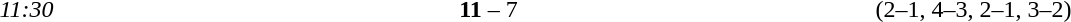<table style="text-align:center">
<tr>
<th width=100></th>
<th width=200></th>
<th width=100></th>
<th width=200></th>
</tr>
<tr>
<td><em>11:30</em></td>
<td align=right><strong></strong></td>
<td><strong>11</strong> – 7</td>
<td align=left></td>
<td>(2–1, 4–3, 2–1, 3–2)</td>
</tr>
</table>
